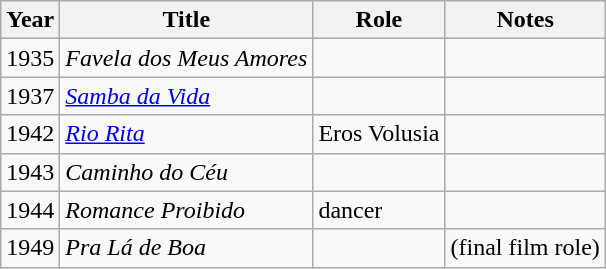<table class="wikitable">
<tr>
<th>Year</th>
<th>Title</th>
<th>Role</th>
<th>Notes</th>
</tr>
<tr>
<td>1935</td>
<td><em>Favela dos Meus Amores</em></td>
<td></td>
<td></td>
</tr>
<tr>
<td>1937</td>
<td><em><a href='#'>Samba da Vida</a></em></td>
<td></td>
<td></td>
</tr>
<tr>
<td>1942</td>
<td><em><a href='#'>Rio Rita</a></em></td>
<td>Eros Volusia</td>
<td></td>
</tr>
<tr>
<td>1943</td>
<td><em>Caminho do Céu</em></td>
<td></td>
<td></td>
</tr>
<tr>
<td>1944</td>
<td><em>Romance Proibido</em></td>
<td>dancer</td>
<td></td>
</tr>
<tr>
<td>1949</td>
<td><em>Pra Lá de Boa</em></td>
<td></td>
<td>(final film role)</td>
</tr>
</table>
